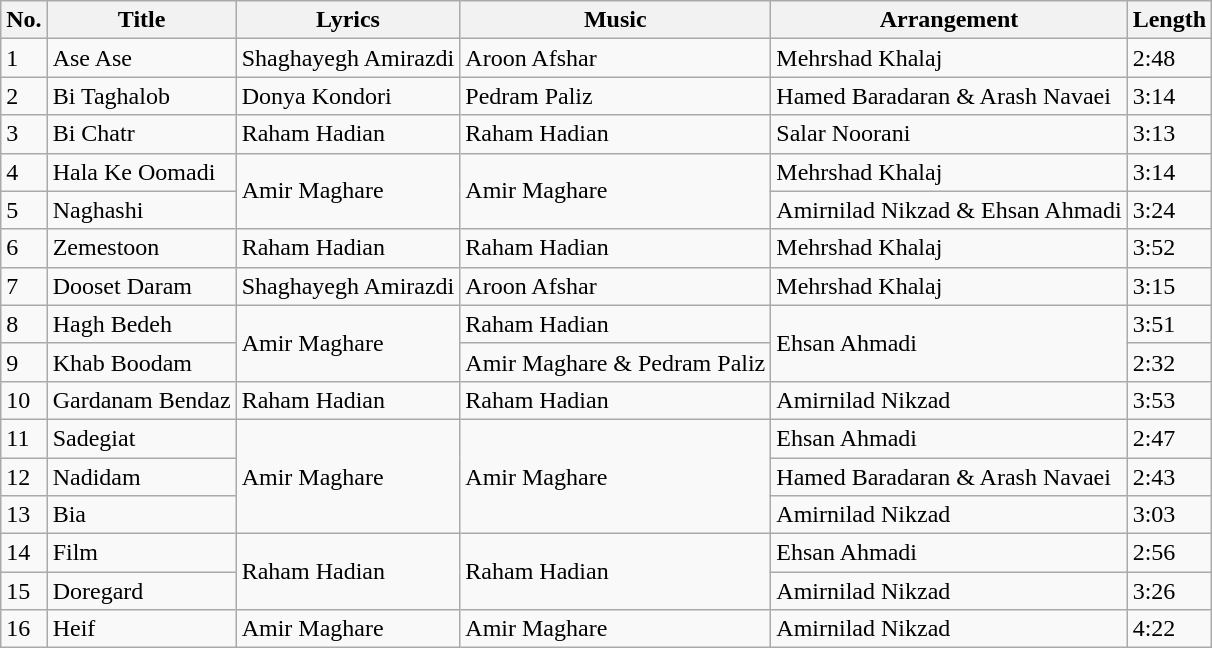<table class="wikitable">
<tr>
<th>No.</th>
<th>Title</th>
<th>Lyrics</th>
<th>Music</th>
<th>Arrangement</th>
<th>Length</th>
</tr>
<tr>
<td>1</td>
<td>Ase Ase</td>
<td>Shaghayegh Amirazdi</td>
<td>Aroon Afshar</td>
<td>Mehrshad Khalaj</td>
<td>2:48</td>
</tr>
<tr>
<td>2</td>
<td>Bi Taghalob</td>
<td>Donya Kondori</td>
<td>Pedram Paliz</td>
<td>Hamed Baradaran & Arash Navaei</td>
<td>3:14</td>
</tr>
<tr>
<td>3</td>
<td>Bi Chatr</td>
<td>Raham Hadian</td>
<td>Raham Hadian</td>
<td>Salar Noorani</td>
<td>3:13</td>
</tr>
<tr>
<td>4</td>
<td>Hala Ke Oomadi</td>
<td rowspan="2">Amir Maghare</td>
<td rowspan="2">Amir Maghare</td>
<td>Mehrshad Khalaj</td>
<td>3:14</td>
</tr>
<tr>
<td>5</td>
<td>Naghashi</td>
<td>Amirnilad Nikzad & Ehsan Ahmadi</td>
<td>3:24</td>
</tr>
<tr>
<td>6</td>
<td>Zemestoon</td>
<td>Raham Hadian</td>
<td>Raham Hadian</td>
<td>Mehrshad Khalaj</td>
<td>3:52</td>
</tr>
<tr>
<td>7</td>
<td>Dooset Daram</td>
<td>Shaghayegh Amirazdi</td>
<td>Aroon Afshar</td>
<td>Mehrshad Khalaj</td>
<td>3:15</td>
</tr>
<tr>
<td>8</td>
<td>Hagh Bedeh</td>
<td rowspan="2">Amir Maghare</td>
<td>Raham Hadian</td>
<td rowspan="2">Ehsan Ahmadi</td>
<td>3:51</td>
</tr>
<tr>
<td>9</td>
<td>Khab Boodam</td>
<td>Amir Maghare & Pedram Paliz</td>
<td>2:32</td>
</tr>
<tr>
<td>10</td>
<td>Gardanam Bendaz</td>
<td>Raham Hadian</td>
<td>Raham Hadian</td>
<td>Amirnilad Nikzad</td>
<td>3:53</td>
</tr>
<tr>
<td>11</td>
<td>Sadegiat</td>
<td rowspan="3">Amir Maghare</td>
<td rowspan="3">Amir Maghare</td>
<td>Ehsan Ahmadi</td>
<td>2:47</td>
</tr>
<tr>
<td>12</td>
<td>Nadidam</td>
<td>Hamed Baradaran & Arash Navaei</td>
<td>2:43</td>
</tr>
<tr>
<td>13</td>
<td>Bia</td>
<td>Amirnilad Nikzad</td>
<td>3:03</td>
</tr>
<tr>
<td>14</td>
<td>Film</td>
<td rowspan="2">Raham Hadian</td>
<td rowspan="2">Raham Hadian</td>
<td>Ehsan Ahmadi</td>
<td>2:56</td>
</tr>
<tr>
<td>15</td>
<td>Doregard</td>
<td>Amirnilad Nikzad</td>
<td>3:26</td>
</tr>
<tr>
<td>16</td>
<td>Heif</td>
<td>Amir Maghare</td>
<td>Amir Maghare</td>
<td>Amirnilad Nikzad</td>
<td>4:22</td>
</tr>
</table>
